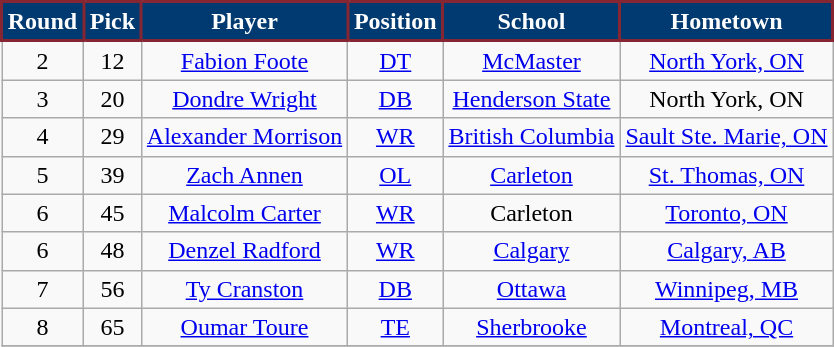<table class="wikitable sortable">
<tr>
<th scope="col" style="background:#003A70;color:#FFFFFF;border:2px solid #862633;">Round</th>
<th scope="col" style="background:#003A70;color:#FFFFFF;border:2px solid #862633;">Pick</th>
<th scope="col" style="background:#003A70;color:#FFFFFF;border:2px solid #862633;">Player</th>
<th scope="col" style="background:#003A70;color:#FFFFFF;border:2px solid #862633;">Position</th>
<th scope="col" style="background:#003A70;color:#FFFFFF;border:2px solid #862633;">School</th>
<th scope="col" style="background:#003A70;color:#FFFFFF;border:2px solid #862633;">Hometown</th>
</tr>
<tr align="center">
<td align=center>2</td>
<td>12</td>
<td><a href='#'>Fabion Foote</a></td>
<td><a href='#'>DT</a></td>
<td><a href='#'>McMaster</a></td>
<td><a href='#'>North York, ON</a></td>
</tr>
<tr align="center">
<td align=center>3</td>
<td>20</td>
<td><a href='#'>Dondre Wright</a></td>
<td><a href='#'>DB</a></td>
<td><a href='#'>Henderson State</a></td>
<td>North York, ON</td>
</tr>
<tr align="center">
<td align=center>4</td>
<td>29</td>
<td><a href='#'>Alexander Morrison</a></td>
<td><a href='#'>WR</a></td>
<td><a href='#'>British Columbia</a></td>
<td><a href='#'>Sault Ste. Marie, ON</a></td>
</tr>
<tr align="center">
<td align=center>5</td>
<td>39</td>
<td><a href='#'>Zach Annen</a></td>
<td><a href='#'>OL</a></td>
<td><a href='#'>Carleton</a></td>
<td><a href='#'>St. Thomas, ON</a></td>
</tr>
<tr align="center">
<td align=center>6</td>
<td>45</td>
<td><a href='#'>Malcolm Carter</a></td>
<td><a href='#'>WR</a></td>
<td>Carleton</td>
<td><a href='#'>Toronto, ON</a></td>
</tr>
<tr align="center">
<td align=center>6</td>
<td>48</td>
<td><a href='#'>Denzel Radford</a></td>
<td><a href='#'>WR</a></td>
<td><a href='#'>Calgary</a></td>
<td><a href='#'>Calgary, AB</a></td>
</tr>
<tr align="center">
<td align=center>7</td>
<td>56</td>
<td><a href='#'>Ty Cranston</a></td>
<td><a href='#'>DB</a></td>
<td><a href='#'>Ottawa</a></td>
<td><a href='#'>Winnipeg, MB</a></td>
</tr>
<tr align="center">
<td align=center>8</td>
<td>65</td>
<td><a href='#'>Oumar Toure</a></td>
<td><a href='#'>TE</a></td>
<td><a href='#'>Sherbrooke</a></td>
<td><a href='#'>Montreal, QC</a></td>
</tr>
<tr>
</tr>
</table>
